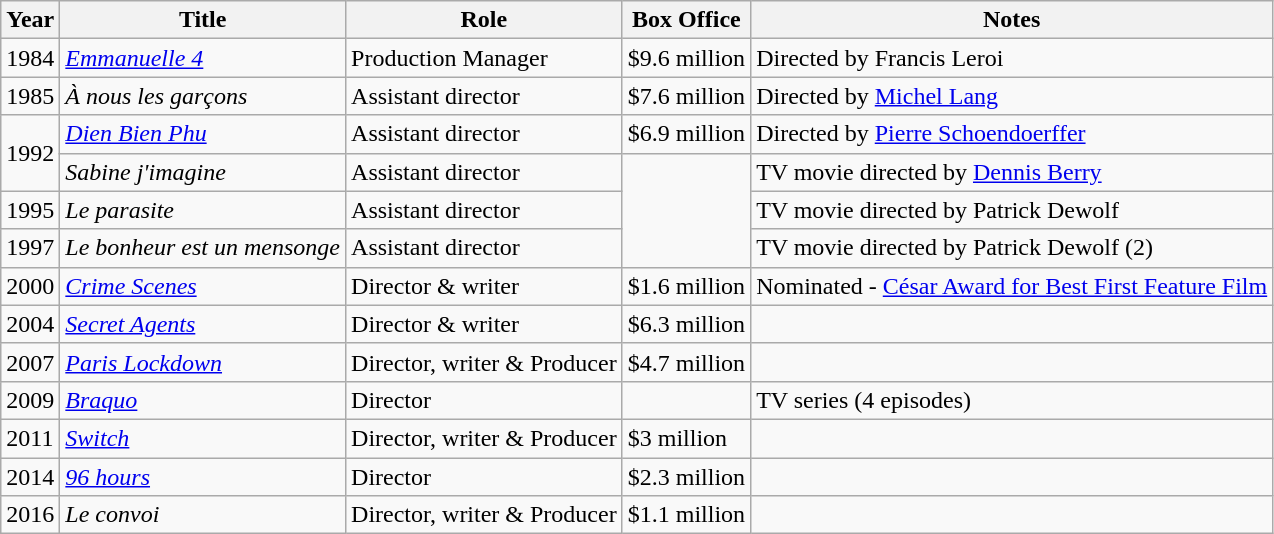<table class="wikitable sortable">
<tr>
<th>Year</th>
<th>Title</th>
<th>Role</th>
<th>Box Office</th>
<th class="unsortable">Notes</th>
</tr>
<tr>
<td>1984</td>
<td><em><a href='#'>Emmanuelle 4</a></em></td>
<td>Production Manager</td>
<td>$9.6 million</td>
<td>Directed by Francis Leroi</td>
</tr>
<tr>
<td>1985</td>
<td><em>À nous les garçons</em></td>
<td>Assistant director</td>
<td>$7.6 million</td>
<td>Directed by <a href='#'>Michel Lang</a></td>
</tr>
<tr>
<td rowspan=2>1992</td>
<td><em><a href='#'>Dien Bien Phu</a></em></td>
<td>Assistant director</td>
<td>$6.9 million</td>
<td>Directed by <a href='#'>Pierre Schoendoerffer</a></td>
</tr>
<tr>
<td><em>Sabine j'imagine</em></td>
<td>Assistant director</td>
<td rowspan=3></td>
<td>TV movie directed by <a href='#'>Dennis Berry</a></td>
</tr>
<tr>
<td>1995</td>
<td><em>Le parasite</em></td>
<td>Assistant director</td>
<td>TV movie directed by Patrick Dewolf</td>
</tr>
<tr>
<td>1997</td>
<td><em>Le bonheur est un mensonge</em></td>
<td>Assistant director</td>
<td>TV movie directed by Patrick Dewolf (2)</td>
</tr>
<tr>
<td>2000</td>
<td><em><a href='#'>Crime Scenes</a></em></td>
<td>Director & writer</td>
<td>$1.6 million</td>
<td>Nominated - <a href='#'>César Award for Best First Feature Film</a></td>
</tr>
<tr>
<td>2004</td>
<td><em><a href='#'>Secret Agents</a></em></td>
<td>Director & writer</td>
<td>$6.3 million</td>
<td></td>
</tr>
<tr>
<td>2007</td>
<td><em><a href='#'>Paris Lockdown</a></em></td>
<td>Director, writer & Producer</td>
<td>$4.7 million</td>
<td></td>
</tr>
<tr>
<td>2009</td>
<td><em><a href='#'>Braquo</a></em></td>
<td>Director</td>
<td></td>
<td>TV series (4 episodes)</td>
</tr>
<tr>
<td>2011</td>
<td><em><a href='#'>Switch</a></em></td>
<td>Director, writer & Producer</td>
<td>$3 million</td>
<td></td>
</tr>
<tr>
<td>2014</td>
<td><em><a href='#'>96 hours</a></em></td>
<td>Director</td>
<td>$2.3 million</td>
<td></td>
</tr>
<tr>
<td>2016</td>
<td><em>Le convoi</em></td>
<td>Director, writer & Producer</td>
<td>$1.1 million</td>
<td></td>
</tr>
</table>
